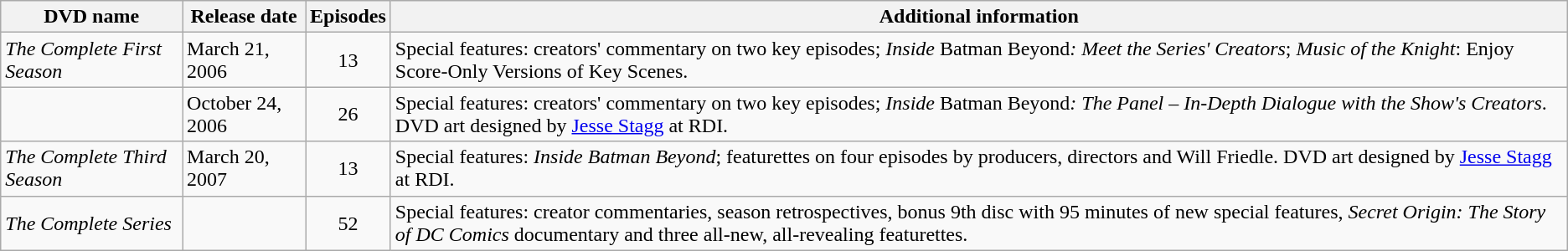<table class="wikitable">
<tr>
<th>DVD name</th>
<th>Release date</th>
<th>Episodes</th>
<th>Additional information</th>
</tr>
<tr>
<td><em>The Complete First Season</em></td>
<td>March 21, 2006</td>
<td style="text-align:center;">13</td>
<td>Special features: creators' commentary on two key episodes; <em>Inside </em>Batman Beyond<em>: Meet the Series' Creators</em>; <em>Music of the Knight</em>: Enjoy Score-Only Versions of Key Scenes.</td>
</tr>
<tr>
<td></td>
<td>October 24, 2006</td>
<td style="text-align:center;">26</td>
<td>Special features: creators' commentary on two key episodes; <em>Inside </em>Batman Beyond<em>: The Panel – In-Depth Dialogue with the Show's Creators</em>. DVD art designed by <a href='#'>Jesse Stagg</a> at RDI.</td>
</tr>
<tr>
<td><em>The Complete Third Season</em></td>
<td>March 20, 2007</td>
<td style="text-align:center;">13</td>
<td>Special features: <em>Inside Batman Beyond</em>; featurettes on four episodes by producers, directors and Will Friedle. DVD art designed by <a href='#'>Jesse Stagg</a> at RDI.</td>
</tr>
<tr>
<td><em>The Complete Series</em></td>
<td></td>
<td style="text-align:center;">52</td>
<td>Special features: creator commentaries, season retrospectives, bonus 9th disc with 95 minutes of new special features, <em>Secret Origin: The Story of DC Comics</em> documentary and three all-new, all-revealing featurettes.</td>
</tr>
</table>
